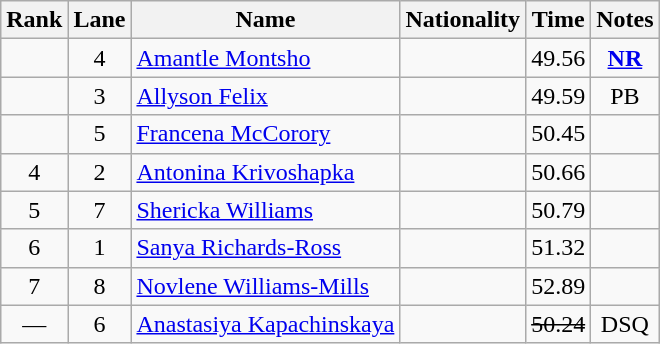<table class="wikitable sortable" style="text-align:center">
<tr>
<th>Rank</th>
<th>Lane</th>
<th>Name</th>
<th>Nationality</th>
<th>Time</th>
<th>Notes</th>
</tr>
<tr>
<td></td>
<td>4</td>
<td align=left><a href='#'>Amantle Montsho</a></td>
<td align=left></td>
<td>49.56</td>
<td><strong><a href='#'>NR</a></strong></td>
</tr>
<tr>
<td></td>
<td>3</td>
<td align=left><a href='#'>Allyson Felix</a></td>
<td align=left></td>
<td>49.59</td>
<td>PB</td>
</tr>
<tr>
<td></td>
<td>5</td>
<td align=left><a href='#'>Francena McCorory</a></td>
<td align=left></td>
<td>50.45</td>
<td></td>
</tr>
<tr>
<td>4</td>
<td>2</td>
<td align=left><a href='#'>Antonina Krivoshapka</a></td>
<td align=left></td>
<td>50.66</td>
<td></td>
</tr>
<tr>
<td>5</td>
<td>7</td>
<td align=left><a href='#'>Shericka Williams</a></td>
<td align=left></td>
<td>50.79</td>
<td></td>
</tr>
<tr>
<td>6</td>
<td>1</td>
<td align=left><a href='#'>Sanya Richards-Ross</a></td>
<td align=left></td>
<td>51.32</td>
<td></td>
</tr>
<tr>
<td>7</td>
<td>8</td>
<td align=left><a href='#'>Novlene Williams-Mills</a></td>
<td align=left></td>
<td>52.89</td>
<td></td>
</tr>
<tr>
<td>—</td>
<td>6</td>
<td align=left><a href='#'>Anastasiya Kapachinskaya</a></td>
<td align=left></td>
<td><s>50.24</s></td>
<td>DSQ</td>
</tr>
</table>
